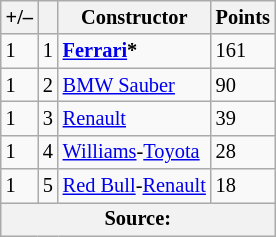<table class="wikitable" style="font-size: 85%;">
<tr>
<th>+/–</th>
<th></th>
<th>Constructor</th>
<th>Points</th>
</tr>
<tr>
<td> 1</td>
<td align="center">1</td>
<td> <strong><a href='#'>Ferrari</a>*</strong></td>
<td>161</td>
</tr>
<tr>
<td> 1</td>
<td align="center">2</td>
<td> <a href='#'>BMW Sauber</a></td>
<td>90</td>
</tr>
<tr>
<td> 1</td>
<td align="center">3</td>
<td> <a href='#'>Renault</a></td>
<td>39</td>
</tr>
<tr>
<td> 1</td>
<td align="center">4</td>
<td> <a href='#'>Williams</a>-<a href='#'>Toyota</a></td>
<td>28</td>
</tr>
<tr>
<td> 1</td>
<td align="center">5</td>
<td> <a href='#'>Red Bull</a>-<a href='#'>Renault</a></td>
<td>18</td>
</tr>
<tr>
<th colspan=4>Source: </th>
</tr>
</table>
